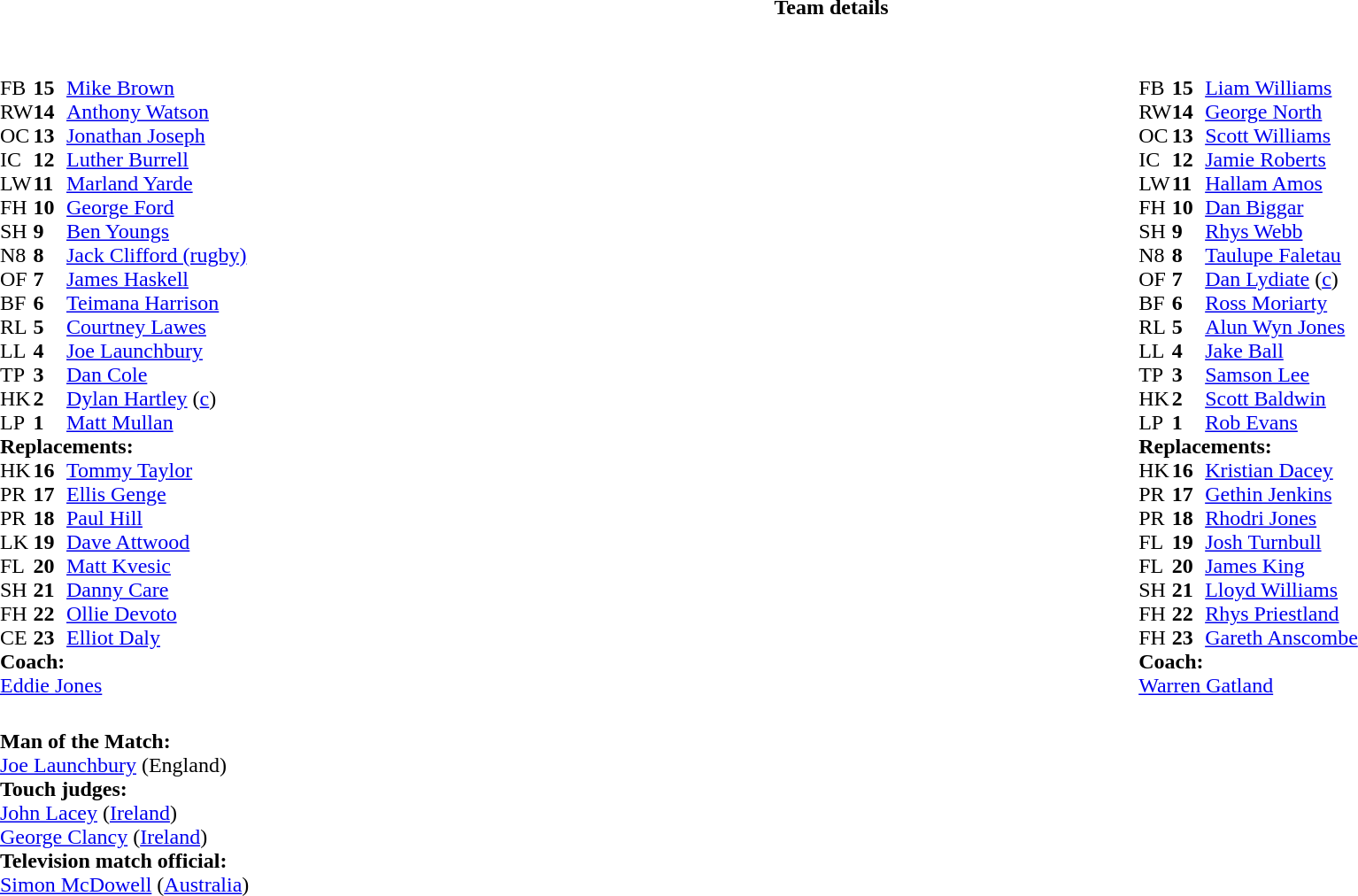<table border="0" width="100%" class="collapsible collapsed">
<tr>
<th>Team details</th>
</tr>
<tr>
<td><br><table style="width:100%;">
<tr>
<td style="vertical-align:top; width:50%"><br><table cellspacing="0" cellpadding="0">
<tr>
<th width="25"></th>
<th width="25"></th>
</tr>
<tr>
<td>FB</td>
<td><strong>15</strong></td>
<td><a href='#'>Mike Brown</a></td>
</tr>
<tr>
<td>RW</td>
<td><strong>14</strong></td>
<td><a href='#'>Anthony Watson</a></td>
</tr>
<tr>
<td>OC</td>
<td><strong>13</strong></td>
<td><a href='#'>Jonathan Joseph</a></td>
<td></td>
<td></td>
</tr>
<tr>
<td>IC</td>
<td><strong>12</strong></td>
<td><a href='#'>Luther Burrell</a></td>
</tr>
<tr>
<td>LW</td>
<td><strong>11</strong></td>
<td><a href='#'>Marland Yarde</a></td>
</tr>
<tr>
<td>FH</td>
<td><strong>10</strong></td>
<td><a href='#'>George Ford</a></td>
<td></td>
<td></td>
</tr>
<tr>
<td>SH</td>
<td><strong>9</strong></td>
<td><a href='#'>Ben Youngs</a></td>
<td></td>
<td></td>
</tr>
<tr>
<td>N8</td>
<td><strong>8</strong></td>
<td><a href='#'>Jack Clifford (rugby)</a></td>
</tr>
<tr>
<td>OF</td>
<td><strong>7</strong></td>
<td><a href='#'>James Haskell</a></td>
<td></td>
<td></td>
</tr>
<tr>
<td>BF</td>
<td><strong>6</strong></td>
<td><a href='#'>Teimana Harrison</a></td>
</tr>
<tr>
<td>RL</td>
<td><strong>5</strong></td>
<td><a href='#'>Courtney Lawes</a></td>
<td></td>
<td></td>
</tr>
<tr>
<td>LL</td>
<td><strong>4</strong></td>
<td><a href='#'>Joe Launchbury</a></td>
</tr>
<tr>
<td>TP</td>
<td><strong>3</strong></td>
<td><a href='#'>Dan Cole</a></td>
<td></td>
<td></td>
</tr>
<tr>
<td>HK</td>
<td><strong>2</strong></td>
<td><a href='#'>Dylan Hartley</a> (<a href='#'>c</a>)</td>
<td></td>
<td></td>
</tr>
<tr>
<td>LP</td>
<td><strong>1</strong></td>
<td><a href='#'>Matt Mullan</a></td>
<td></td>
<td></td>
</tr>
<tr>
<td colspan=3><strong>Replacements:</strong></td>
</tr>
<tr>
<td>HK</td>
<td><strong>16</strong></td>
<td><a href='#'>Tommy Taylor</a></td>
<td></td>
<td></td>
</tr>
<tr>
<td>PR</td>
<td><strong>17</strong></td>
<td><a href='#'>Ellis Genge</a></td>
<td></td>
<td></td>
</tr>
<tr>
<td>PR</td>
<td><strong>18</strong></td>
<td><a href='#'>Paul Hill</a></td>
<td></td>
<td></td>
</tr>
<tr>
<td>LK</td>
<td><strong>19</strong></td>
<td><a href='#'>Dave Attwood</a></td>
<td></td>
<td></td>
</tr>
<tr>
<td>FL</td>
<td><strong>20</strong></td>
<td><a href='#'>Matt Kvesic</a></td>
<td></td>
<td></td>
</tr>
<tr>
<td>SH</td>
<td><strong>21</strong></td>
<td><a href='#'>Danny Care</a></td>
<td></td>
<td></td>
</tr>
<tr>
<td>FH</td>
<td><strong>22</strong></td>
<td><a href='#'>Ollie Devoto</a></td>
<td></td>
<td></td>
</tr>
<tr>
<td>CE</td>
<td><strong>23</strong></td>
<td><a href='#'>Elliot Daly</a></td>
<td></td>
<td></td>
</tr>
<tr>
<td colspan=3><strong>Coach:</strong></td>
</tr>
<tr>
<td colspan="4"> <a href='#'>Eddie Jones</a></td>
</tr>
</table>
</td>
<td style="vertical-align:top; width:50%"><br><table cellspacing="0" cellpadding="0" style="margin:auto">
<tr>
<th width="25"></th>
<th width="25"></th>
</tr>
<tr>
<td>FB</td>
<td><strong>15</strong></td>
<td><a href='#'>Liam Williams</a></td>
</tr>
<tr>
<td>RW</td>
<td><strong>14</strong></td>
<td><a href='#'>George North</a></td>
</tr>
<tr>
<td>OC</td>
<td><strong>13</strong></td>
<td><a href='#'>Scott Williams</a></td>
<td></td>
<td></td>
</tr>
<tr>
<td>IC</td>
<td><strong>12</strong></td>
<td><a href='#'>Jamie Roberts</a></td>
</tr>
<tr>
<td>LW</td>
<td><strong>11</strong></td>
<td><a href='#'>Hallam Amos</a></td>
</tr>
<tr>
<td>FH</td>
<td><strong>10</strong></td>
<td><a href='#'>Dan Biggar</a></td>
<td></td>
<td></td>
</tr>
<tr>
<td>SH</td>
<td><strong>9</strong></td>
<td><a href='#'>Rhys Webb</a></td>
<td></td>
<td></td>
</tr>
<tr>
<td>N8</td>
<td><strong>8</strong></td>
<td><a href='#'>Taulupe Faletau</a></td>
</tr>
<tr>
<td>OF</td>
<td><strong>7</strong></td>
<td><a href='#'>Dan Lydiate</a> (<a href='#'>c</a>)</td>
<td></td>
<td></td>
</tr>
<tr>
<td>BF</td>
<td><strong>6</strong></td>
<td><a href='#'>Ross Moriarty</a></td>
</tr>
<tr>
<td>RL</td>
<td><strong>5</strong></td>
<td><a href='#'>Alun Wyn Jones</a></td>
<td></td>
<td></td>
</tr>
<tr>
<td>LL</td>
<td><strong>4</strong></td>
<td><a href='#'>Jake Ball</a></td>
</tr>
<tr>
<td>TP</td>
<td><strong>3</strong></td>
<td><a href='#'>Samson Lee</a></td>
<td></td>
<td></td>
</tr>
<tr>
<td>HK</td>
<td><strong>2</strong></td>
<td><a href='#'>Scott Baldwin</a></td>
<td></td>
<td></td>
</tr>
<tr>
<td>LP</td>
<td><strong>1</strong></td>
<td><a href='#'>Rob Evans</a></td>
<td></td>
<td></td>
</tr>
<tr>
<td colspan=3><strong>Replacements:</strong></td>
</tr>
<tr>
<td>HK</td>
<td><strong>16</strong></td>
<td><a href='#'>Kristian Dacey</a></td>
<td></td>
<td></td>
</tr>
<tr>
<td>PR</td>
<td><strong>17</strong></td>
<td><a href='#'>Gethin Jenkins</a></td>
<td></td>
<td></td>
</tr>
<tr>
<td>PR</td>
<td><strong>18</strong></td>
<td><a href='#'>Rhodri Jones</a></td>
<td></td>
<td></td>
</tr>
<tr>
<td>FL</td>
<td><strong>19</strong></td>
<td><a href='#'>Josh Turnbull</a></td>
<td></td>
<td></td>
</tr>
<tr>
<td>FL</td>
<td><strong>20</strong></td>
<td><a href='#'>James King</a></td>
<td></td>
<td></td>
</tr>
<tr>
<td>SH</td>
<td><strong>21</strong></td>
<td><a href='#'>Lloyd Williams</a></td>
<td></td>
<td></td>
</tr>
<tr>
<td>FH</td>
<td><strong>22</strong></td>
<td><a href='#'>Rhys Priestland</a></td>
<td></td>
<td></td>
</tr>
<tr>
<td>FH</td>
<td><strong>23</strong></td>
<td><a href='#'>Gareth Anscombe</a></td>
<td></td>
<td></td>
</tr>
<tr>
<td colspan=3><strong>Coach:</strong></td>
</tr>
<tr>
<td colspan="4"> <a href='#'>Warren Gatland</a></td>
</tr>
</table>
</td>
</tr>
</table>
<table style="width:100%">
<tr>
<td><br><strong>Man of the Match:</strong>
<br><a href='#'>Joe Launchbury</a> (England)<br><strong>Touch judges:</strong>
<br><a href='#'>John Lacey</a> (<a href='#'>Ireland</a>)
<br><a href='#'>George Clancy</a> (<a href='#'>Ireland</a>)
<br><strong>Television match official:</strong>
<br><a href='#'>Simon McDowell</a> (<a href='#'>Australia</a>)</td>
</tr>
</table>
</td>
</tr>
</table>
